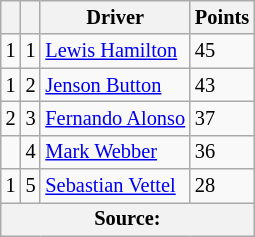<table class="wikitable" style="font-size: 85%;">
<tr>
<th></th>
<th></th>
<th>Driver</th>
<th>Points</th>
</tr>
<tr>
<td align="left"> 1</td>
<td align="center">1</td>
<td> <a href='#'>Lewis Hamilton</a></td>
<td align="left">45</td>
</tr>
<tr>
<td align="left"> 1</td>
<td align="center">2</td>
<td> <a href='#'>Jenson Button</a></td>
<td align="left">43</td>
</tr>
<tr>
<td align="left"> 2</td>
<td align="center">3</td>
<td> <a href='#'>Fernando Alonso</a></td>
<td align="left">37</td>
</tr>
<tr>
<td align="left"></td>
<td align="center">4</td>
<td> <a href='#'>Mark Webber</a></td>
<td align="left">36</td>
</tr>
<tr>
<td align="left"> 1</td>
<td align="center">5</td>
<td> <a href='#'>Sebastian Vettel</a></td>
<td align="left">28</td>
</tr>
<tr>
<th colspan=4>Source: </th>
</tr>
</table>
